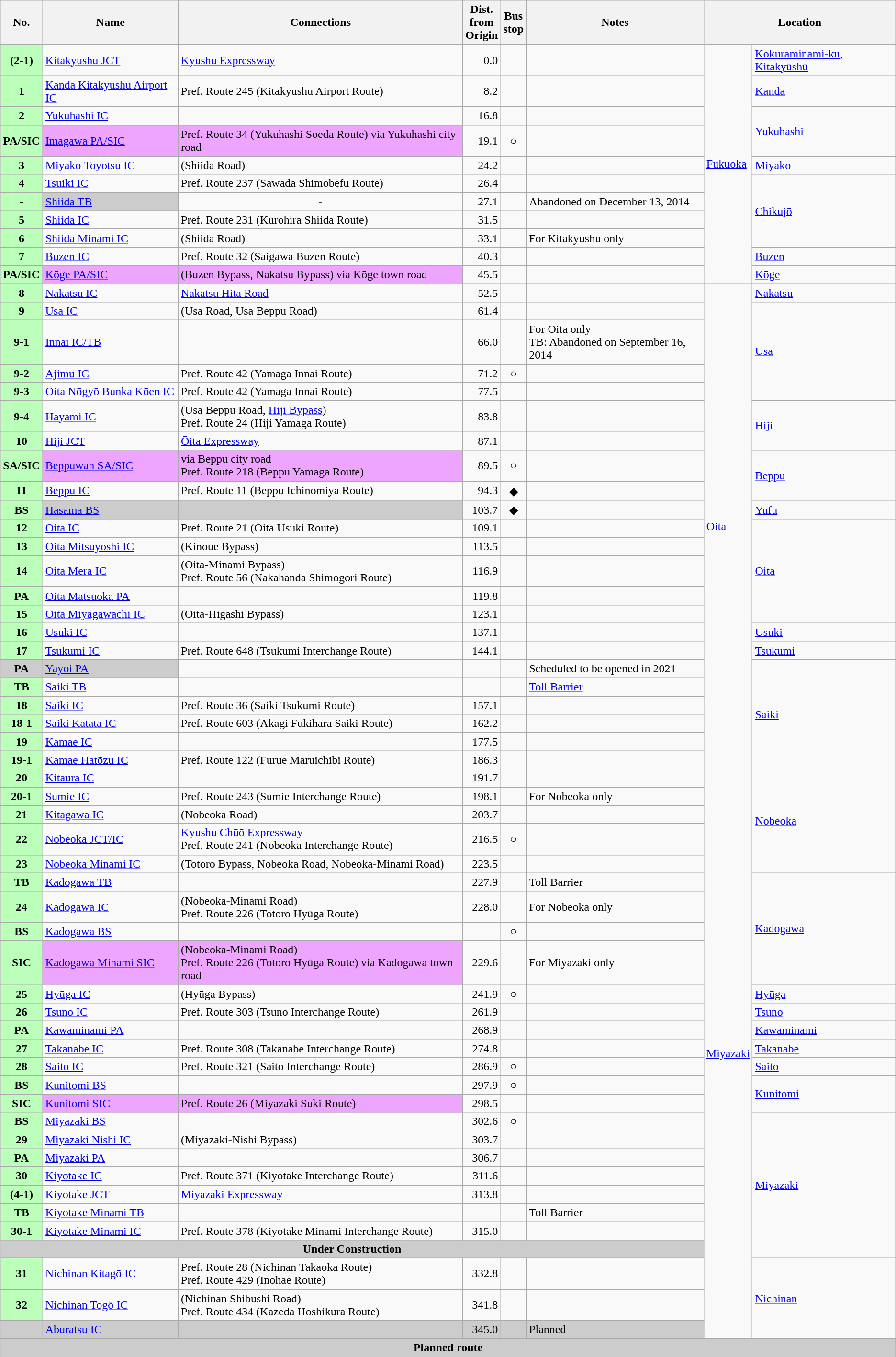<table class="wikitable">
<tr>
<th>No.</th>
<th>Name</th>
<th>Connections</th>
<th>Dist.<br>from<br>Origin</th>
<th>Bus<br>stop</th>
<th>Notes</th>
<th colspan="2">Location</th>
</tr>
<tr>
<th style="background-color: #BFB;">(2-1)</th>
<td><a href='#'>Kitakyushu JCT</a></td>
<td> <a href='#'>Kyushu Expressway</a></td>
<td style="text-align: right;">0.0</td>
<td></td>
<td></td>
<td rowspan="11" style="width:1em;"><a href='#'>Fukuoka</a></td>
<td><a href='#'>Kokuraminami-ku, Kitakyūshū</a></td>
</tr>
<tr>
<th style="background-color: #BFB;">1</th>
<td><a href='#'>Kanda Kitakyushu Airport IC</a></td>
<td>Pref. Route 245 (Kitakyushu Airport Route)</td>
<td style="text-align: right;">8.2</td>
<td></td>
<td></td>
<td><a href='#'>Kanda</a></td>
</tr>
<tr>
<th style="background-color: #BFB;">2</th>
<td><a href='#'>Yukuhashi IC</a></td>
<td></td>
<td style="text-align: right;">16.8</td>
<td></td>
<td></td>
<td rowspan="2"><a href='#'>Yukuhashi</a></td>
</tr>
<tr>
<th style="background-color: #BFB;">PA/SIC</th>
<td style="background-color:#eda5ff;"><a href='#'>Imagawa PA/SIC</a></td>
<td style="background-color:#eda5ff;">Pref. Route 34 (Yukuhashi Soeda Route) via Yukuhashi city road</td>
<td style="text-align: right;">19.1</td>
<td style="text-align:center; ">○</td>
<td></td>
</tr>
<tr>
<th style="background-color: #BFB;">3</th>
<td><a href='#'>Miyako Toyotsu IC</a></td>
<td> (Shiida Road)</td>
<td style="text-align: right;">24.2</td>
<td></td>
<td></td>
<td><a href='#'>Miyako</a></td>
</tr>
<tr>
<th style="background-color: #BFB;">4</th>
<td><a href='#'>Tsuiki IC</a></td>
<td>Pref. Route 237 (Sawada Shimobefu Route)</td>
<td style="text-align: right;">26.4</td>
<td></td>
<td></td>
<td rowspan="4"><a href='#'>Chikujō</a></td>
</tr>
<tr>
<th style="background-color:#BFB;">-</th>
<td style="background-color:#CCC;"><a href='#'>Shiida TB</a></td>
<td style="text-align:center;">-</td>
<td style="text-align:right;">27.1</td>
<td></td>
<td>Abandoned on December 13, 2014</td>
</tr>
<tr>
<th style="background-color:#BFB; ">5</th>
<td><a href='#'>Shiida IC</a></td>
<td>Pref. Route 231 (Kurohira Shiida Route)</td>
<td style="text-align: right;">31.5</td>
<td></td>
<td></td>
</tr>
<tr>
<th style="background-color:#BFB; ">6</th>
<td><a href='#'>Shiida Minami IC</a></td>
<td> (Shiida Road)</td>
<td style="text-align: right;">33.1</td>
<td></td>
<td>For Kitakyushu only</td>
</tr>
<tr>
<th style="background-color:#BFB; ">7</th>
<td><a href='#'>Buzen IC</a></td>
<td>Pref. Route 32 (Saigawa Buzen Route)</td>
<td style="text-align: right;">40.3</td>
<td></td>
<td></td>
<td><a href='#'>Buzen</a></td>
</tr>
<tr>
<th style="background-color:#BFB; ">PA/SIC</th>
<td style="background-color:#eda5ff;"><a href='#'>Kōge PA/SIC</a></td>
<td style="background-color:#eda5ff;"> (Buzen Bypass, Nakatsu Bypass) via Kōge town road</td>
<td style="text-align: right;">45.5</td>
<td></td>
<td></td>
<td><a href='#'>Kōge</a></td>
</tr>
<tr>
<th style="background-color: #BFB;">8</th>
<td><a href='#'>Nakatsu IC</a></td>
<td><a href='#'>Nakatsu Hita Road</a></td>
<td style="text-align: right;">52.5</td>
<td></td>
<td></td>
<td rowspan="23" style="width:1em;"><a href='#'>Oita</a></td>
<td><a href='#'>Nakatsu</a></td>
</tr>
<tr>
<th style="background-color: #BFB;">9</th>
<td><a href='#'>Usa IC</a></td>
<td> (Usa Road, Usa Beppu Road)</td>
<td style="text-align: right;">61.4</td>
<td></td>
<td></td>
<td rowspan="4"><a href='#'>Usa</a></td>
</tr>
<tr>
<th style="background-color:#BFB; ">9-1</th>
<td><a href='#'>Innai IC/TB</a></td>
<td></td>
<td style="text-align: right;">66.0</td>
<td></td>
<td>For Oita only<br>TB: Abandoned on September 16, 2014</td>
</tr>
<tr>
<th style="background-color:#BFB; ">9-2</th>
<td><a href='#'>Ajimu IC</a></td>
<td>Pref. Route 42 (Yamaga Innai Route)</td>
<td style="text-align: right;">71.2</td>
<td style="text-align:center; ">○</td>
<td></td>
</tr>
<tr>
<th style="background-color:#BFB; ">9-3</th>
<td><a href='#'>Oita Nōgyō Bunka Kōen IC</a></td>
<td>Pref. Route 42 (Yamaga Innai Route)</td>
<td style="text-align: right;">77.5</td>
<td></td>
<td></td>
</tr>
<tr>
<th style="background-color:#BFB; ">9-4</th>
<td><a href='#'>Hayami IC</a></td>
<td> (Usa Beppu Road,  <a href='#'>Hiji Bypass</a>)<br>Pref. Route 24 (Hiji Yamaga Route)</td>
<td style="text-align: right;">83.8</td>
<td></td>
<td></td>
<td rowspan="2"><a href='#'>Hiji</a></td>
</tr>
<tr>
<th style="background-color:#BFB; ">10</th>
<td><a href='#'>Hiji JCT</a></td>
<td> <a href='#'>Ōita Expressway</a></td>
<td style="text-align: right;">87.1</td>
<td></td>
<td></td>
</tr>
<tr>
<th style="background-color: #BFB;">SA/SIC</th>
<td style="background-color:#eda5ff;"><a href='#'>Beppuwan SA/SIC</a></td>
<td style="background-color:#eda5ff;"> via Beppu city road<br>Pref. Route 218 (Beppu Yamaga Route)</td>
<td style="text-align: right;">89.5</td>
<td style="text-align:center; ">○</td>
<td></td>
<td rowspan="2"><a href='#'>Beppu</a></td>
</tr>
<tr>
<th style="background-color:#BFB; ">11</th>
<td><a href='#'>Beppu IC</a></td>
<td>Pref. Route 11 (Beppu Ichinomiya Route)</td>
<td style="text-align: right;">94.3</td>
<td style="text-align:center; ">◆</td>
<td></td>
</tr>
<tr>
<th style="background-color: #BFB;">BS</th>
<td style="background-color:#CCC;"><a href='#'>Hasama BS</a></td>
<td style="background-color:#CCC;"></td>
<td style="text-align: right;">103.7</td>
<td style="text-align:center; ">◆</td>
<td></td>
<td><a href='#'>Yufu</a></td>
</tr>
<tr>
<th style="background-color:#BFB; ">12</th>
<td><a href='#'>Oita IC</a></td>
<td>Pref. Route 21 (Oita Usuki Route)</td>
<td style="text-align: right;">109.1</td>
<td></td>
<td></td>
<td rowspan="5"><a href='#'>Oita</a></td>
</tr>
<tr>
<th style="background-color:#BFB; ">13</th>
<td><a href='#'>Oita Mitsuyoshi IC</a></td>
<td> (Kinoue Bypass)</td>
<td style="text-align: right;">113.5</td>
<td></td>
<td></td>
</tr>
<tr>
<th style="background-color: #BFB;">14</th>
<td><a href='#'>Oita Mera IC</a></td>
<td> (Oita-Minami Bypass)<br>Pref. Route 56 (Nakahanda Shimogori Route)</td>
<td style="text-align: right;">116.9</td>
<td></td>
<td></td>
</tr>
<tr>
<th style="background-color: #BFB;">PA</th>
<td><a href='#'>Oita Matsuoka PA</a></td>
<td></td>
<td style="text-align: right;">119.8</td>
<td></td>
<td></td>
</tr>
<tr>
<th style="background-color: #BFB;">15</th>
<td><a href='#'>Oita Miyagawachi IC</a></td>
<td> (Oita-Higashi Bypass)</td>
<td style="text-align: right;">123.1</td>
<td></td>
<td></td>
</tr>
<tr>
<th style="background-color: #BFB;">16</th>
<td><a href='#'>Usuki IC</a></td>
<td></td>
<td style="text-align: right;">137.1</td>
<td></td>
<td></td>
<td><a href='#'>Usuki</a></td>
</tr>
<tr>
<th style="background-color: #BFB;">17</th>
<td><a href='#'>Tsukumi IC</a></td>
<td>Pref. Route 648 (Tsukumi Interchange Route)</td>
<td style="text-align: right;">144.1</td>
<td></td>
<td></td>
<td><a href='#'>Tsukumi</a></td>
</tr>
<tr>
<th style="background-color:#CCC; ">PA</th>
<td style="background-color:#CCC; "><a href='#'>Yayoi PA</a></td>
<td></td>
<td></td>
<td></td>
<td>Scheduled to be opened in 2021</td>
<td rowspan="6"><a href='#'>Saiki</a></td>
</tr>
<tr>
<th style="background-color: #BFB;">TB</th>
<td><a href='#'>Saiki TB</a></td>
<td></td>
<td></td>
<td></td>
<td><a href='#'>Toll Barrier</a></td>
</tr>
<tr>
<th style="background-color: #BFB;">18</th>
<td><a href='#'>Saiki IC</a></td>
<td>Pref. Route 36 (Saiki Tsukumi Route)</td>
<td style="text-align: right;">157.1</td>
<td></td>
<td></td>
</tr>
<tr>
<th style="background-color: #BFB;">18-1</th>
<td><a href='#'>Saiki Katata IC</a></td>
<td>Pref. Route 603 (Akagi Fukihara Saiki Route)</td>
<td style="text-align: right;">162.2</td>
<td></td>
<td></td>
</tr>
<tr>
<th style="background-color: #BFB;">19</th>
<td><a href='#'>Kamae IC</a></td>
<td></td>
<td style="text-align: right;">177.5</td>
<td></td>
<td></td>
</tr>
<tr>
<th style="background-color: #BFB;">19-1</th>
<td><a href='#'>Kamae Hatōzu IC</a></td>
<td>Pref. Route 122 (Furue Maruichibi Route)</td>
<td style="text-align: right;">186.3</td>
<td></td>
<td></td>
</tr>
<tr>
<th style="background-color: #BFB;">20</th>
<td><a href='#'>Kitaura IC</a></td>
<td></td>
<td style="text-align: right;">191.7</td>
<td></td>
<td></td>
<td rowspan="27" style="width:1em;"><a href='#'>Miyazaki</a></td>
<td rowspan="5"><a href='#'>Nobeoka</a></td>
</tr>
<tr>
<th style="background-color: #BFB;">20-1</th>
<td><a href='#'>Sumie IC</a></td>
<td>Pref. Route 243 (Sumie Interchange Route)</td>
<td style="text-align: right;">198.1</td>
<td></td>
<td>For Nobeoka only</td>
</tr>
<tr>
<th style="background-color: #BFB;">21</th>
<td><a href='#'>Kitagawa IC</a></td>
<td> (Nobeoka Road)</td>
<td style="text-align: right;">203.7</td>
<td></td>
<td></td>
</tr>
<tr>
<th style="background-color: #BFB;">22</th>
<td><a href='#'>Nobeoka JCT/IC</a></td>
<td> <a href='#'>Kyushu Chūō Expressway</a><br>Pref. Route 241 (Nobeoka Interchange Route)</td>
<td style="text-align: right;">216.5</td>
<td style="text-align:center; ">○</td>
<td></td>
</tr>
<tr>
<th style="background-color: #BFB;">23</th>
<td><a href='#'>Nobeoka Minami IC</a></td>
<td> (Totoro Bypass, Nobeoka Road, Nobeoka-Minami Road)</td>
<td style="text-align: right;">223.5</td>
<td></td>
<td></td>
</tr>
<tr>
<th style="background-color: #BFB;">TB</th>
<td><a href='#'>Kadogawa TB</a></td>
<td></td>
<td style="text-align: right;">227.9</td>
<td></td>
<td>Toll Barrier</td>
<td rowspan="4"><a href='#'>Kadogawa</a></td>
</tr>
<tr>
<th style="background-color: #BFB;">24</th>
<td><a href='#'>Kadogawa IC</a></td>
<td> (Nobeoka-Minami Road)<br>Pref. Route 226 (Totoro Hyūga Route)</td>
<td style="text-align: right;">228.0</td>
<td></td>
<td>For Nobeoka only</td>
</tr>
<tr>
<th style="background-color: #BFB;">BS</th>
<td><a href='#'>Kadogawa BS</a></td>
<td></td>
<td></td>
<td style="text-align:center; ">○</td>
<td></td>
</tr>
<tr>
<th style="background-color:#BFB; ">SIC</th>
<td style="background-color:#eda5ff;"><a href='#'>Kadogawa Minami SIC</a></td>
<td style="background-color:#eda5ff;"> (Nobeoka-Minami Road)<br>Pref. Route 226 (Totoro Hyūga Route) via Kadogawa town road</td>
<td style="text-align: right;">229.6</td>
<td></td>
<td>For Miyazaki only</td>
</tr>
<tr>
<th style="background-color: #BFB;">25</th>
<td><a href='#'>Hyūga IC</a></td>
<td> (Hyūga Bypass)</td>
<td style="text-align: right;">241.9</td>
<td style="text-align:center; ">○</td>
<td></td>
<td><a href='#'>Hyūga</a></td>
</tr>
<tr>
<th style="background-color: #BFB;">26</th>
<td><a href='#'>Tsuno IC</a></td>
<td>Pref. Route 303 (Tsuno Interchange Route)</td>
<td style="text-align: right;">261.9</td>
<td></td>
<td></td>
<td><a href='#'>Tsuno</a></td>
</tr>
<tr>
<th style="background-color: #BFB;">PA</th>
<td><a href='#'>Kawaminami PA</a></td>
<td></td>
<td style="text-align: right;">268.9</td>
<td></td>
<td></td>
<td><a href='#'>Kawaminami</a></td>
</tr>
<tr>
<th style="background-color: #BFB;">27</th>
<td><a href='#'>Takanabe IC</a></td>
<td>Pref. Route 308 (Takanabe Interchange Route)</td>
<td style="text-align: right;">274.8</td>
<td></td>
<td></td>
<td><a href='#'>Takanabe</a></td>
</tr>
<tr>
<th style="background-color: #BFB;">28</th>
<td><a href='#'>Saito IC</a></td>
<td>Pref. Route 321 (Saito Interchange Route)</td>
<td style="text-align: right;">286.9</td>
<td style="text-align:center; ">○</td>
<td></td>
<td><a href='#'>Saito</a></td>
</tr>
<tr>
<th style="background-color: #BFB;">BS</th>
<td><a href='#'>Kunitomi BS</a></td>
<td></td>
<td style="text-align: right;">297.9</td>
<td style="text-align:center; ">○</td>
<td></td>
<td rowspan="2"><a href='#'>Kunitomi</a></td>
</tr>
<tr>
<th style="background-color:#BFB; ">SIC</th>
<td style="background-color:#eda5ff; "><a href='#'>Kunitomi SIC</a></td>
<td style="background-color:#eda5ff; ">Pref. Route 26 (Miyazaki Suki Route)</td>
<td style="text-align: right;">298.5</td>
<td></td>
</tr>
<tr>
<th style="background-color: #BFB;">BS</th>
<td><a href='#'>Miyazaki BS</a></td>
<td></td>
<td style="text-align: right;">302.6</td>
<td style="text-align:center; ">○</td>
<td></td>
<td rowspan="8"><a href='#'>Miyazaki</a></td>
</tr>
<tr>
<th style="background-color: #BFB;">29</th>
<td><a href='#'>Miyazaki Nishi IC</a></td>
<td> (Miyazaki-Nishi Bypass)</td>
<td style="text-align: right;">303.7</td>
<td></td>
<td></td>
</tr>
<tr>
<th style="background-color: #BFB;">PA</th>
<td><a href='#'>Miyazaki PA</a></td>
<td></td>
<td style="text-align: right;">306.7</td>
<td></td>
<td></td>
</tr>
<tr>
<th style="background-color: #BFB;">30</th>
<td><a href='#'>Kiyotake IC</a></td>
<td>Pref. Route 371 (Kiyotake Interchange Route)</td>
<td style="text-align: right;">311.6</td>
<td></td>
<td></td>
</tr>
<tr>
<th style="background-color: #BFB;">(4-1)</th>
<td><a href='#'>Kiyotake JCT</a></td>
<td> <a href='#'>Miyazaki Expressway</a></td>
<td style="text-align: right;">313.8</td>
<td></td>
<td></td>
</tr>
<tr>
<th style="background-color: #BFB;">TB</th>
<td><a href='#'>Kiyotake Minami TB</a></td>
<td></td>
<td></td>
<td></td>
<td>Toll Barrier</td>
</tr>
<tr>
<th style="background-color: #BFB;">30-1</th>
<td><a href='#'>Kiyotake Minami IC</a></td>
<td>Pref. Route 378 (Kiyotake Minami Interchange Route)</td>
<td style="text-align: right;">315.0</td>
<td></td>
<td></td>
</tr>
<tr>
<td colspan="6" style="text-align:center; background-color:#CCC;"><strong>Under Construction</strong></td>
</tr>
<tr>
<th style="background-color: #BFB;">31</th>
<td><a href='#'>Nichinan Kitagō IC</a></td>
<td>Pref. Route 28 (Nichinan Takaoka Route)<br>Pref. Route 429 (Inohae Route)</td>
<td style="text-align: right;">332.8</td>
<td></td>
<td></td>
<td rowspan="3"><a href='#'>Nichinan</a></td>
</tr>
<tr>
<th style="background-color:#BFB; ">32</th>
<td><a href='#'>Nichinan Togō IC</a></td>
<td> (Nichinan Shibushi Road)<br>Pref. Route 434 (Kazeda Hoshikura Route)</td>
<td style="text-align: right;">341.8</td>
<td></td>
</tr>
<tr>
<th style="background-color:#CCC; "></th>
<td style="background-color:#CCC; "><a href='#'>Aburatsu IC</a></td>
<td style="background-color:#CCC; "></td>
<td style="background-color:#CCC; text-align: right;">345.0</td>
<td style="background-color:#CCC; "></td>
<td style="background-color:#CCC; ">Planned</td>
</tr>
<tr>
<td colspan="8" style="text-align:center; background-color:#CCC;"><strong>Planned route</strong></td>
</tr>
</table>
